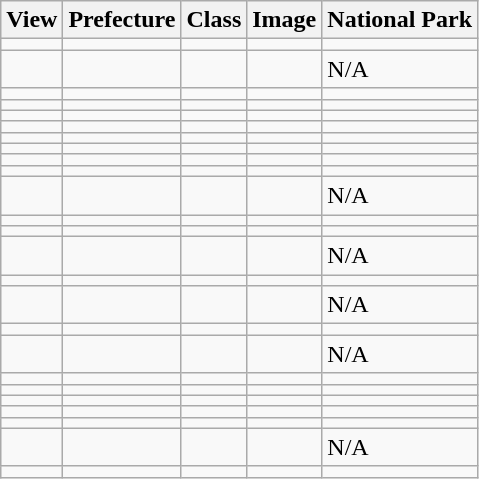<table class="wikitable sortable">
<tr>
<th>View</th>
<th>Prefecture</th>
<th>Class</th>
<th>Image</th>
<th>National Park</th>
</tr>
<tr>
<td></td>
<td></td>
<td></td>
<td></td>
<td></td>
</tr>
<tr>
<td></td>
<td></td>
<td></td>
<td></td>
<td>N/A</td>
</tr>
<tr>
<td></td>
<td></td>
<td></td>
<td></td>
<td></td>
</tr>
<tr>
<td></td>
<td></td>
<td></td>
<td></td>
<td></td>
</tr>
<tr>
<td></td>
<td></td>
<td></td>
<td></td>
<td></td>
</tr>
<tr>
<td></td>
<td></td>
<td></td>
<td></td>
<td></td>
</tr>
<tr>
<td></td>
<td></td>
<td></td>
<td></td>
<td></td>
</tr>
<tr>
<td></td>
<td></td>
<td></td>
<td></td>
<td></td>
</tr>
<tr>
<td></td>
<td></td>
<td></td>
<td></td>
<td></td>
</tr>
<tr>
<td></td>
<td></td>
<td></td>
<td></td>
<td></td>
</tr>
<tr>
<td></td>
<td></td>
<td></td>
<td></td>
<td>N/A</td>
</tr>
<tr>
<td></td>
<td></td>
<td></td>
<td></td>
<td></td>
</tr>
<tr>
<td></td>
<td></td>
<td></td>
<td></td>
<td></td>
</tr>
<tr>
<td></td>
<td></td>
<td></td>
<td></td>
<td>N/A</td>
</tr>
<tr>
<td></td>
<td></td>
<td></td>
<td></td>
<td></td>
</tr>
<tr>
<td></td>
<td></td>
<td></td>
<td></td>
<td>N/A</td>
</tr>
<tr>
<td></td>
<td></td>
<td></td>
<td></td>
<td></td>
</tr>
<tr>
<td></td>
<td></td>
<td></td>
<td></td>
<td>N/A</td>
</tr>
<tr>
<td></td>
<td></td>
<td></td>
<td></td>
<td></td>
</tr>
<tr>
<td></td>
<td></td>
<td></td>
<td></td>
<td></td>
</tr>
<tr>
<td></td>
<td></td>
<td></td>
<td></td>
<td></td>
</tr>
<tr>
<td></td>
<td></td>
<td></td>
<td></td>
<td></td>
</tr>
<tr>
<td></td>
<td></td>
<td></td>
<td></td>
<td></td>
</tr>
<tr>
<td></td>
<td></td>
<td></td>
<td></td>
<td>N/A</td>
</tr>
<tr>
<td></td>
<td></td>
<td></td>
<td></td>
<td></td>
</tr>
</table>
